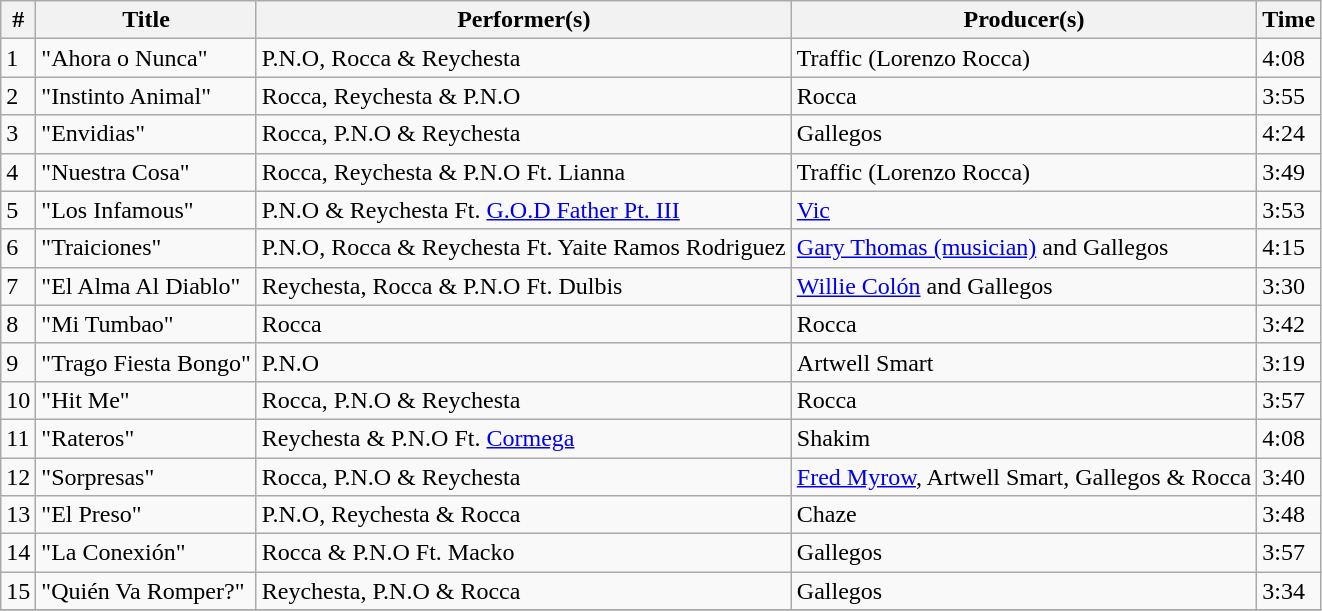<table class="wikitable">
<tr>
<th>#</th>
<th>Title</th>
<th>Performer(s)</th>
<th>Producer(s)</th>
<th>Time</th>
</tr>
<tr>
<td>1</td>
<td>"Ahora o Nunca"</td>
<td>P.N.O, Rocca & Reychesta</td>
<td>Traffic (Lorenzo Rocca)</td>
<td>4:08</td>
</tr>
<tr>
<td>2</td>
<td>"Instinto Animal"</td>
<td>Rocca, Reychesta & P.N.O</td>
<td>Rocca</td>
<td>3:55</td>
</tr>
<tr>
<td>3</td>
<td>"Envidias"</td>
<td>Rocca, P.N.O & Reychesta</td>
<td>Gallegos</td>
<td>4:24</td>
</tr>
<tr>
<td>4</td>
<td>"Nuestra Cosa"</td>
<td>Rocca, Reychesta & P.N.O Ft. Lianna</td>
<td>Traffic (Lorenzo Rocca)</td>
<td>3:49</td>
</tr>
<tr>
<td>5</td>
<td>"Los Infamous"</td>
<td>P.N.O & Reychesta Ft. <a href='#'>G.O.D Father Pt. III</a></td>
<td><a href='#'>Vic</a></td>
<td>3:53</td>
</tr>
<tr>
<td>6</td>
<td>"Traiciones"</td>
<td>P.N.O, Rocca & Reychesta Ft. Yaite Ramos Rodriguez</td>
<td><a href='#'>Gary Thomas (musician)</a> and Gallegos</td>
<td>4:15</td>
</tr>
<tr>
<td>7</td>
<td>"El Alma Al Diablo"</td>
<td>Reychesta, Rocca & P.N.O Ft. Dulbis</td>
<td><a href='#'>Willie Colón</a> and Gallegos</td>
<td>3:30</td>
</tr>
<tr>
<td>8</td>
<td>"Mi Tumbao"</td>
<td>Rocca</td>
<td>Rocca</td>
<td>3:42</td>
</tr>
<tr>
<td>9</td>
<td>"Trago Fiesta Bongo"</td>
<td>P.N.O</td>
<td>Artwell Smart</td>
<td>3:19</td>
</tr>
<tr>
<td>10</td>
<td>"Hit Me"</td>
<td>Rocca, P.N.O & Reychesta</td>
<td>Rocca</td>
<td>3:57</td>
</tr>
<tr>
<td>11</td>
<td>"Rateros"</td>
<td>Reychesta & P.N.O Ft. <a href='#'>Cormega</a></td>
<td>Shakim</td>
<td>4:08</td>
</tr>
<tr>
<td>12</td>
<td>"Sorpresas"</td>
<td>Rocca, P.N.O & Reychesta</td>
<td><a href='#'>Fred Myrow</a>, Artwell Smart, Gallegos & Rocca</td>
<td>3:40</td>
</tr>
<tr>
<td>13</td>
<td>"El Preso"</td>
<td>P.N.O, Reychesta & Rocca</td>
<td>Chaze</td>
<td>3:48</td>
</tr>
<tr>
<td>14</td>
<td>"La Conexión"</td>
<td>Rocca & P.N.O Ft. Macko</td>
<td>Gallegos</td>
<td>3:57</td>
</tr>
<tr>
<td>15</td>
<td>"Quién Va Romper?"</td>
<td>Reychesta, P.N.O & Rocca</td>
<td>Gallegos</td>
<td>3:34</td>
</tr>
<tr>
</tr>
</table>
